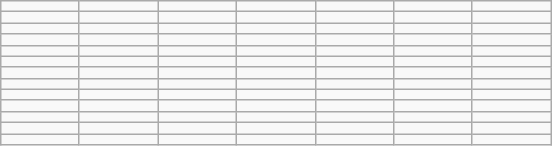<table class="wikitable">
<tr>
<td width="45px"></td>
<td width="45px"></td>
<td width="45px"></td>
<td width="45px"></td>
<td width="45px"></td>
<td width="45px"></td>
<td width="45px"></td>
</tr>
<tr>
<td></td>
<td></td>
<td></td>
<td></td>
<td></td>
<td></td>
<td></td>
</tr>
<tr>
<td></td>
<td></td>
<td></td>
<td></td>
<td></td>
<td></td>
<td></td>
</tr>
<tr>
<td></td>
<td></td>
<td></td>
<td></td>
<td></td>
<td></td>
<td></td>
</tr>
<tr>
<td></td>
<td></td>
<td></td>
<td></td>
<td></td>
<td></td>
<td></td>
</tr>
<tr>
<td></td>
<td></td>
<td></td>
<td></td>
<td></td>
<td></td>
<td></td>
</tr>
<tr>
<td></td>
<td></td>
<td></td>
<td></td>
<td></td>
<td></td>
<td></td>
</tr>
<tr>
<td></td>
<td></td>
<td></td>
<td></td>
<td></td>
<td></td>
<td></td>
</tr>
<tr>
<td></td>
<td></td>
<td></td>
<td></td>
<td></td>
<td></td>
<td></td>
</tr>
<tr>
<td></td>
<td></td>
<td></td>
<td></td>
<td></td>
<td></td>
<td></td>
</tr>
<tr>
<td></td>
<td></td>
<td></td>
<td></td>
<td></td>
<td></td>
<td></td>
</tr>
<tr>
<td></td>
<td></td>
<td></td>
<td></td>
<td></td>
<td></td>
<td></td>
</tr>
<tr>
<td></td>
<td></td>
<td></td>
<td></td>
<td></td>
<td></td>
<td></td>
</tr>
</table>
